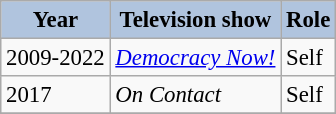<table class="wikitable" style="font-size:95%;">
<tr style="text-align:center;">
<th style="background:#B0C4DE;">Year</th>
<th style="background:#B0C4DE;">Television show</th>
<th style="background:#B0C4DE;">Role</th>
</tr>
<tr>
<td>2009-2022</td>
<td><em><a href='#'>Democracy Now!</a></em></td>
<td>Self</td>
</tr>
<tr>
<td>2017</td>
<td><em>On Contact</em></td>
<td>Self</td>
</tr>
<tr>
</tr>
</table>
